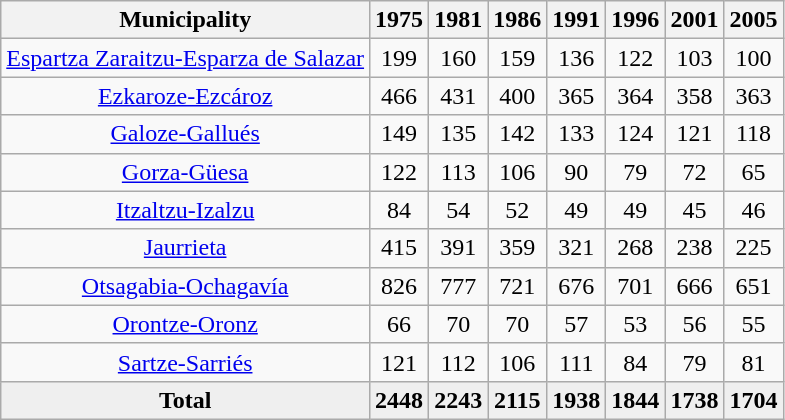<table class="wikitable" style="text-align:center">
<tr>
<th>Municipality</th>
<th>1975</th>
<th>1981</th>
<th>1986</th>
<th>1991</th>
<th>1996</th>
<th>2001</th>
<th>2005</th>
</tr>
<tr>
<td><a href='#'>Espartza Zaraitzu-Esparza de Salazar</a></td>
<td>199</td>
<td>160</td>
<td>159</td>
<td>136</td>
<td>122</td>
<td>103</td>
<td>100</td>
</tr>
<tr ----->
<td><a href='#'>Ezkaroze-Ezcároz</a></td>
<td>466</td>
<td>431</td>
<td>400</td>
<td>365</td>
<td>364</td>
<td>358</td>
<td>363</td>
</tr>
<tr ---->
<td><a href='#'>Galoze-Gallués</a></td>
<td>149</td>
<td>135</td>
<td>142</td>
<td>133</td>
<td>124</td>
<td>121</td>
<td>118</td>
</tr>
<tr ----->
<td><a href='#'>Gorza-Güesa</a></td>
<td>122</td>
<td>113</td>
<td>106</td>
<td>90</td>
<td>79</td>
<td>72</td>
<td>65</td>
</tr>
<tr ---->
<td><a href='#'>Itzaltzu-Izalzu</a></td>
<td>84</td>
<td>54</td>
<td>52</td>
<td>49</td>
<td>49</td>
<td>45</td>
<td>46</td>
</tr>
<tr ----->
<td><a href='#'>Jaurrieta</a></td>
<td>415</td>
<td>391</td>
<td>359</td>
<td>321</td>
<td>268</td>
<td>238</td>
<td>225</td>
</tr>
<tr ----->
<td><a href='#'>Otsagabia-Ochagavía</a></td>
<td>826</td>
<td>777</td>
<td>721</td>
<td>676</td>
<td>701</td>
<td>666</td>
<td>651</td>
</tr>
<tr ----->
<td><a href='#'>Orontze-Oronz</a></td>
<td>66</td>
<td>70</td>
<td>70</td>
<td>57</td>
<td>53</td>
<td>56</td>
<td>55</td>
</tr>
<tr ----->
<td><a href='#'>Sartze-Sarriés</a></td>
<td>121</td>
<td>112</td>
<td>106</td>
<td>111</td>
<td>84</td>
<td>79</td>
<td>81</td>
</tr>
<tr style="background:#EFEFEF; font-weight:bold">
<td>Total</td>
<td>2448</td>
<td>2243</td>
<td>2115</td>
<td>1938</td>
<td>1844</td>
<td>1738</td>
<td>1704</td>
</tr>
</table>
